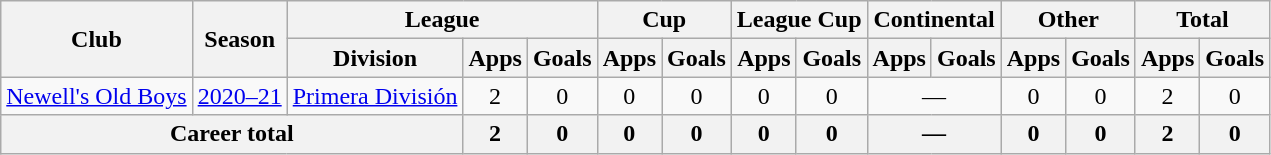<table class="wikitable" style="text-align:center">
<tr>
<th rowspan="2">Club</th>
<th rowspan="2">Season</th>
<th colspan="3">League</th>
<th colspan="2">Cup</th>
<th colspan="2">League Cup</th>
<th colspan="2">Continental</th>
<th colspan="2">Other</th>
<th colspan="2">Total</th>
</tr>
<tr>
<th>Division</th>
<th>Apps</th>
<th>Goals</th>
<th>Apps</th>
<th>Goals</th>
<th>Apps</th>
<th>Goals</th>
<th>Apps</th>
<th>Goals</th>
<th>Apps</th>
<th>Goals</th>
<th>Apps</th>
<th>Goals</th>
</tr>
<tr>
<td rowspan="1"><a href='#'>Newell's Old Boys</a></td>
<td><a href='#'>2020–21</a></td>
<td rowspan="1"><a href='#'>Primera División</a></td>
<td>2</td>
<td>0</td>
<td>0</td>
<td>0</td>
<td>0</td>
<td>0</td>
<td colspan="2">—</td>
<td>0</td>
<td>0</td>
<td>2</td>
<td>0</td>
</tr>
<tr>
<th colspan="3">Career total</th>
<th>2</th>
<th>0</th>
<th>0</th>
<th>0</th>
<th>0</th>
<th>0</th>
<th colspan="2">—</th>
<th>0</th>
<th>0</th>
<th>2</th>
<th>0</th>
</tr>
</table>
